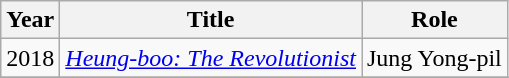<table class="wikitable">
<tr>
<th>Year</th>
<th>Title</th>
<th>Role</th>
</tr>
<tr>
<td style="text-align:center;">2018</td>
<td><em><a href='#'>Heung-boo: The Revolutionist</a></em></td>
<td>Jung Yong-pil</td>
</tr>
<tr>
</tr>
</table>
